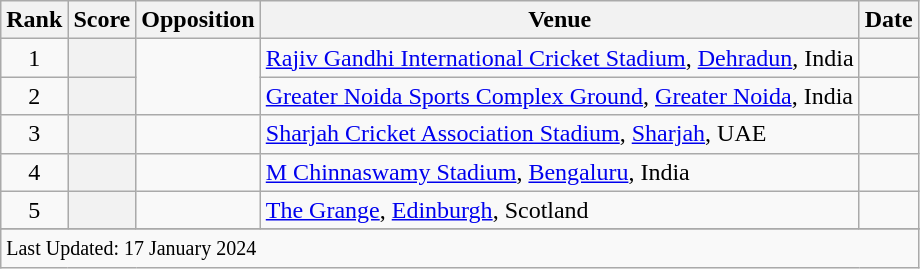<table class="wikitable plainrowheaders sortable">
<tr>
<th scope=col>Rank</th>
<th scope=col>Score</th>
<th scope=col>Opposition</th>
<th scope=col>Venue</th>
<th scope=col>Date</th>
</tr>
<tr>
<td align=center>1</td>
<th scope=row style=text-align:center;></th>
<td rowspan=2></td>
<td><a href='#'>Rajiv Gandhi International Cricket Stadium</a>, <a href='#'>Dehradun</a>, India</td>
<td></td>
</tr>
<tr>
<td align=center>2</td>
<th scope=row style=text-align:center;></th>
<td><a href='#'>Greater Noida Sports Complex Ground</a>, <a href='#'>Greater Noida</a>, India</td>
<td></td>
</tr>
<tr>
<td align=center>3</td>
<th scope=row style=text-align:center;></th>
<td></td>
<td><a href='#'>Sharjah Cricket Association Stadium</a>, <a href='#'>Sharjah</a>, UAE</td>
<td></td>
</tr>
<tr>
<td align=center>4</td>
<th scope=row style=text-align:center;></th>
<td></td>
<td><a href='#'>M Chinnaswamy Stadium</a>, <a href='#'>Bengaluru</a>, India</td>
<td></td>
</tr>
<tr>
<td align=center>5</td>
<th scope=row style=text-align:center;></th>
<td></td>
<td><a href='#'>The Grange</a>, <a href='#'>Edinburgh</a>, Scotland</td>
<td></td>
</tr>
<tr>
</tr>
<tr class=sortbottom>
<td colspan=5><small>Last Updated: 17 January 2024</small></td>
</tr>
</table>
